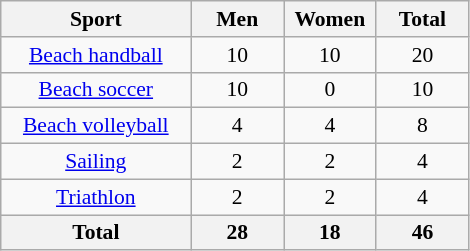<table class="wikitable sortable" style="font-size:90%; text-align:center;">
<tr>
<th width=120>Sport</th>
<th width=55>Men</th>
<th width=55>Women</th>
<th width=55>Total</th>
</tr>
<tr>
<td><a href='#'>Beach handball</a></td>
<td>10</td>
<td>10</td>
<td>20</td>
</tr>
<tr>
<td><a href='#'>Beach soccer</a></td>
<td>10</td>
<td>0</td>
<td>10</td>
</tr>
<tr>
<td><a href='#'>Beach volleyball</a></td>
<td>4</td>
<td>4</td>
<td>8</td>
</tr>
<tr>
<td><a href='#'>Sailing</a></td>
<td>2</td>
<td>2</td>
<td>4</td>
</tr>
<tr>
<td><a href='#'>Triathlon</a></td>
<td>2</td>
<td>2</td>
<td>4</td>
</tr>
<tr class="sortbottom">
<th>Total</th>
<th>28</th>
<th>18</th>
<th>46</th>
</tr>
</table>
